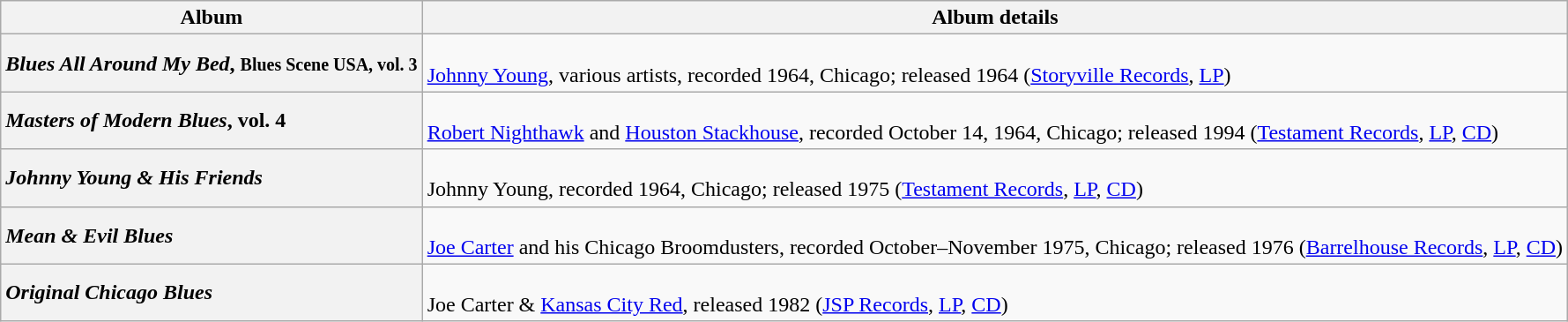<table class="wikitable plainrowheaders" style="text-align:left">
<tr>
<th scope=col>Album</th>
<th scope=col>Album details</th>
</tr>
<tr>
<th scope=row style="text-align:left"><em>Blues All Around My Bed</em>, <small>Blues Scene USA, vol. 3</small></th>
<td><br><a href='#'>Johnny Young</a>, various artists, recorded 1964, Chicago; released 1964 (<a href='#'>Storyville Records</a>, <a href='#'>LP</a>)</td>
</tr>
<tr>
<th scope=row style="text-align:left"><em>Masters of Modern Blues</em>, vol. 4</th>
<td><br><a href='#'>Robert Nighthawk</a> and <a href='#'>Houston Stackhouse</a>, recorded October 14, 1964, Chicago; released 1994 (<a href='#'>Testament Records</a>, <a href='#'>LP</a>, <a href='#'>CD</a>)</td>
</tr>
<tr>
<th scope=row style="text-align:left"><em>Johnny Young & His Friends</em></th>
<td><br>Johnny Young, recorded 1964, Chicago; released 1975 (<a href='#'>Testament Records</a>, <a href='#'>LP</a>, <a href='#'>CD</a>)</td>
</tr>
<tr>
<th scope=row style="text-align:left"><em>Mean & Evil Blues</em></th>
<td><br><a href='#'>Joe Carter</a> and his Chicago Broomdusters, recorded October–November 1975, Chicago; released 1976 (<a href='#'>Barrelhouse Records</a>, <a href='#'>LP</a>, <a href='#'>CD</a>)</td>
</tr>
<tr>
<th scope=row style="text-align:left"><em>Original Chicago Blues</em></th>
<td><br>Joe Carter & <a href='#'>Kansas City Red</a>, released 1982 (<a href='#'>JSP Records</a>, <a href='#'>LP</a>, <a href='#'>CD</a>)</td>
</tr>
</table>
